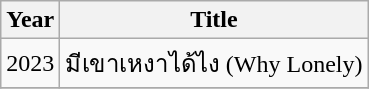<table class="wikitable">
<tr>
<th>Year</th>
<th>Title</th>
</tr>
<tr>
<td>2023</td>
<td>มีเขาเหงาได้ไง (Why Lonely)</td>
</tr>
<tr>
</tr>
</table>
